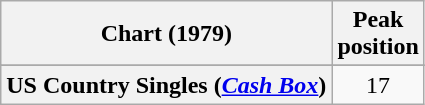<table class="wikitable sortable plainrowheaders" style="text-align:center">
<tr>
<th scope="col">Chart (1979)</th>
<th scope="col">Peak<br>position</th>
</tr>
<tr>
</tr>
<tr>
</tr>
<tr>
<th scope="row">US Country Singles (<em><a href='#'>Cash Box</a></em>)</th>
<td>17</td>
</tr>
</table>
